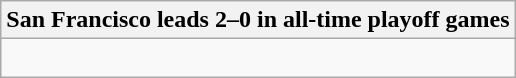<table class="wikitable collapsible collapsed">
<tr>
<th>San Francisco leads 2–0 in all-time playoff games</th>
</tr>
<tr>
<td><br>
</td>
</tr>
</table>
